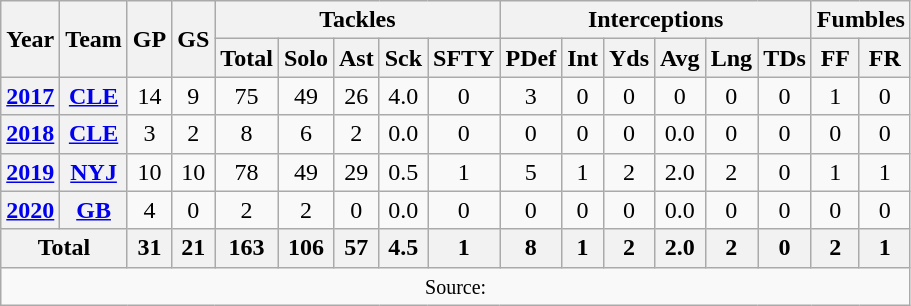<table class="wikitable" style="text-align: center;">
<tr>
<th rowspan=2>Year</th>
<th rowspan=2>Team</th>
<th rowspan=2>GP</th>
<th rowspan=2>GS</th>
<th colspan=5>Tackles</th>
<th colspan=6>Interceptions</th>
<th colspan=2>Fumbles</th>
</tr>
<tr>
<th>Total</th>
<th>Solo</th>
<th>Ast</th>
<th>Sck</th>
<th>SFTY</th>
<th>PDef</th>
<th>Int</th>
<th>Yds</th>
<th>Avg</th>
<th>Lng</th>
<th>TDs</th>
<th>FF</th>
<th>FR</th>
</tr>
<tr>
<th><a href='#'>2017</a></th>
<th><a href='#'>CLE</a></th>
<td>14</td>
<td>9</td>
<td>75</td>
<td>49</td>
<td>26</td>
<td>4.0</td>
<td>0</td>
<td>3</td>
<td>0</td>
<td>0</td>
<td>0</td>
<td>0</td>
<td>0</td>
<td>1</td>
<td>0</td>
</tr>
<tr>
<th><a href='#'>2018</a></th>
<th><a href='#'>CLE</a></th>
<td>3</td>
<td>2</td>
<td>8</td>
<td>6</td>
<td>2</td>
<td>0.0</td>
<td>0</td>
<td>0</td>
<td>0</td>
<td>0</td>
<td>0.0</td>
<td>0</td>
<td>0</td>
<td>0</td>
<td>0</td>
</tr>
<tr>
<th><a href='#'>2019</a></th>
<th><a href='#'>NYJ</a></th>
<td>10</td>
<td>10</td>
<td>78</td>
<td>49</td>
<td>29</td>
<td>0.5</td>
<td>1</td>
<td>5</td>
<td>1</td>
<td>2</td>
<td>2.0</td>
<td>2</td>
<td>0</td>
<td>1</td>
<td>1</td>
</tr>
<tr>
<th><a href='#'>2020</a></th>
<th><a href='#'>GB</a></th>
<td>4</td>
<td>0</td>
<td>2</td>
<td>2</td>
<td>0</td>
<td>0.0</td>
<td>0</td>
<td>0</td>
<td>0</td>
<td>0</td>
<td>0.0</td>
<td>0</td>
<td>0</td>
<td>0</td>
<td>0</td>
</tr>
<tr>
<th colspan="2">Total</th>
<th>31</th>
<th>21</th>
<th>163</th>
<th>106</th>
<th>57</th>
<th>4.5</th>
<th>1</th>
<th>8</th>
<th>1</th>
<th>2</th>
<th>2.0</th>
<th>2</th>
<th>0</th>
<th>2</th>
<th>1</th>
</tr>
<tr>
<td colspan="17"><small>Source: </small></td>
</tr>
</table>
